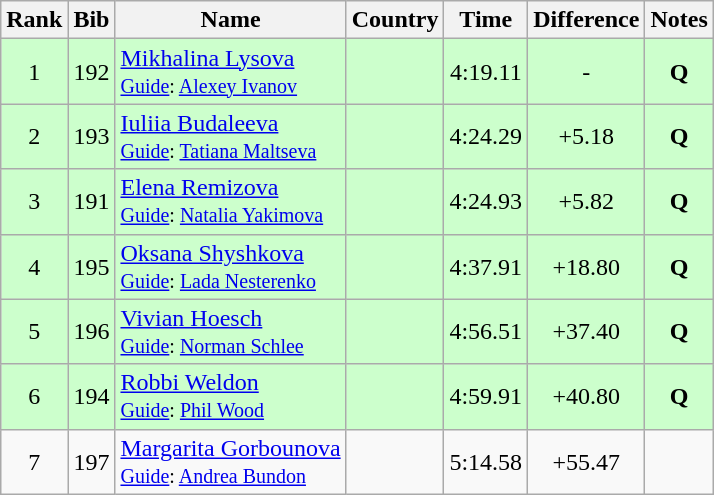<table class="wikitable sortable" style="text-align:center">
<tr>
<th>Rank</th>
<th>Bib</th>
<th>Name</th>
<th>Country</th>
<th>Time</th>
<th>Difference</th>
<th>Notes</th>
</tr>
<tr bgcolor=ccffcc>
<td>1</td>
<td>192</td>
<td align=left><a href='#'>Mikhalina Lysova</a><br><small><a href='#'>Guide</a>: <a href='#'>Alexey Ivanov</a></small></td>
<td align=left></td>
<td>4:19.11</td>
<td>-</td>
<td><strong>Q</strong></td>
</tr>
<tr bgcolor=ccffcc>
<td>2</td>
<td>193</td>
<td align=left><a href='#'>Iuliia Budaleeva</a><br><small><a href='#'>Guide</a>: <a href='#'>Tatiana Maltseva</a></small></td>
<td align=left></td>
<td>4:24.29</td>
<td>+5.18</td>
<td><strong>Q</strong></td>
</tr>
<tr bgcolor=ccffcc>
<td>3</td>
<td>191</td>
<td align=left><a href='#'>Elena Remizova</a><br><small><a href='#'>Guide</a>: <a href='#'>Natalia Yakimova</a></small></td>
<td align=left></td>
<td>4:24.93</td>
<td>+5.82</td>
<td><strong>Q</strong></td>
</tr>
<tr bgcolor=ccffcc>
<td>4</td>
<td>195</td>
<td align=left><a href='#'>Oksana Shyshkova</a><br><small><a href='#'>Guide</a>: <a href='#'>Lada Nesterenko</a></small></td>
<td align=left></td>
<td>4:37.91</td>
<td>+18.80</td>
<td><strong>Q</strong></td>
</tr>
<tr bgcolor=ccffcc>
<td>5</td>
<td>196</td>
<td align=left><a href='#'>Vivian Hoesch</a><br><small><a href='#'>Guide</a>: <a href='#'>Norman Schlee</a></small></td>
<td align=left></td>
<td>4:56.51</td>
<td>+37.40</td>
<td><strong>Q</strong></td>
</tr>
<tr bgcolor=ccffcc>
<td>6</td>
<td>194</td>
<td align=left><a href='#'>Robbi Weldon</a><br><small><a href='#'>Guide</a>: <a href='#'>Phil Wood</a></small></td>
<td align=left></td>
<td>4:59.91</td>
<td>+40.80</td>
<td><strong>Q</strong></td>
</tr>
<tr>
<td>7</td>
<td>197</td>
<td align=left><a href='#'>Margarita Gorbounova</a><br><small><a href='#'>Guide</a>: <a href='#'>Andrea Bundon</a></small></td>
<td align=left></td>
<td>5:14.58</td>
<td>+55.47</td>
<td></td>
</tr>
</table>
